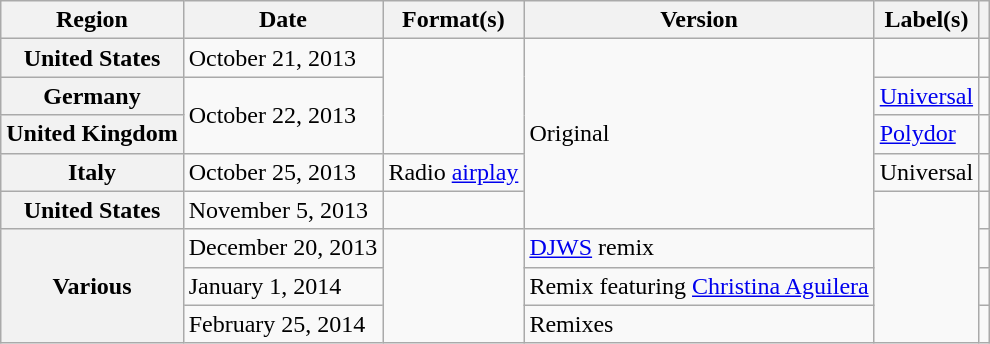<table class="wikitable plainrowheaders">
<tr>
<th scope="col">Region</th>
<th scope="col">Date</th>
<th scope="col">Format(s)</th>
<th scope="col">Version</th>
<th scope="col">Label(s)</th>
<th scope="col"></th>
</tr>
<tr>
<th scope="row">United States</th>
<td>October 21, 2013</td>
<td rowspan="3"></td>
<td rowspan="5">Original</td>
<td></td>
<td style="text-align:center;"></td>
</tr>
<tr>
<th scope="row">Germany</th>
<td rowspan="2">October 22, 2013</td>
<td><a href='#'>Universal</a></td>
<td style="text-align:center;"></td>
</tr>
<tr>
<th scope="row">United Kingdom</th>
<td><a href='#'>Polydor</a></td>
<td style="text-align:center;"></td>
</tr>
<tr>
<th scope="row">Italy</th>
<td>October 25, 2013</td>
<td>Radio <a href='#'>airplay</a></td>
<td>Universal</td>
<td style="text-align:center;"></td>
</tr>
<tr>
<th scope="row">United States</th>
<td>November 5, 2013</td>
<td></td>
<td rowspan="4"></td>
<td style="text-align:center;"></td>
</tr>
<tr>
<th scope="row" rowspan="3">Various</th>
<td>December 20, 2013</td>
<td rowspan="3"></td>
<td><a href='#'>DJWS</a> remix</td>
<td style="text-align:center;"></td>
</tr>
<tr>
<td>January 1, 2014</td>
<td>Remix featuring <a href='#'>Christina Aguilera</a></td>
<td style="text-align:center;"></td>
</tr>
<tr>
<td>February 25, 2014</td>
<td>Remixes</td>
<td style="text-align:center;"></td>
</tr>
</table>
